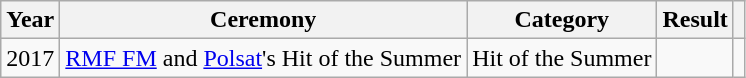<table class="wikitable">
<tr>
<th scope="col">Year</th>
<th scope="col">Ceremony</th>
<th scope="col">Category</th>
<th scope="col">Result</th>
<th scope="col"></th>
</tr>
<tr>
<td align="center">2017</td>
<td><a href='#'>RMF FM</a> and <a href='#'>Polsat</a>'s Hit of the Summer</td>
<td>Hit of the Summer</td>
<td></td>
<td align="center"></td>
</tr>
</table>
